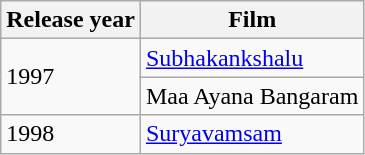<table class="wikitable">
<tr>
<th>Release year</th>
<th>Film</th>
</tr>
<tr>
<td rowspan="2">1997</td>
<td><a href='#'>Subhakankshalu</a></td>
</tr>
<tr>
<td>Maa Ayana Bangaram</td>
</tr>
<tr>
<td>1998</td>
<td><a href='#'>Suryavamsam</a></td>
</tr>
</table>
